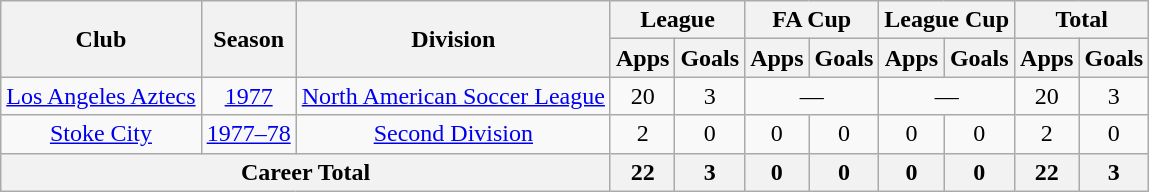<table class="wikitable" style="text-align: center;">
<tr>
<th rowspan="2">Club</th>
<th rowspan="2">Season</th>
<th rowspan="2">Division</th>
<th colspan="2">League</th>
<th colspan="2">FA Cup</th>
<th colspan="2">League Cup</th>
<th colspan="2">Total</th>
</tr>
<tr>
<th>Apps</th>
<th>Goals</th>
<th>Apps</th>
<th>Goals</th>
<th>Apps</th>
<th>Goals</th>
<th>Apps</th>
<th>Goals</th>
</tr>
<tr>
<td><a href='#'>Los Angeles Aztecs</a></td>
<td><a href='#'>1977</a></td>
<td><a href='#'>North American Soccer League</a></td>
<td>20</td>
<td>3</td>
<td colspan="2">—</td>
<td colspan="2">—</td>
<td>20</td>
<td>3</td>
</tr>
<tr>
<td><a href='#'>Stoke City</a></td>
<td><a href='#'>1977–78</a></td>
<td><a href='#'>Second Division</a></td>
<td>2</td>
<td>0</td>
<td>0</td>
<td>0</td>
<td>0</td>
<td>0</td>
<td>2</td>
<td>0</td>
</tr>
<tr>
<th colspan="3">Career Total</th>
<th>22</th>
<th>3</th>
<th>0</th>
<th>0</th>
<th>0</th>
<th>0</th>
<th>22</th>
<th>3</th>
</tr>
</table>
